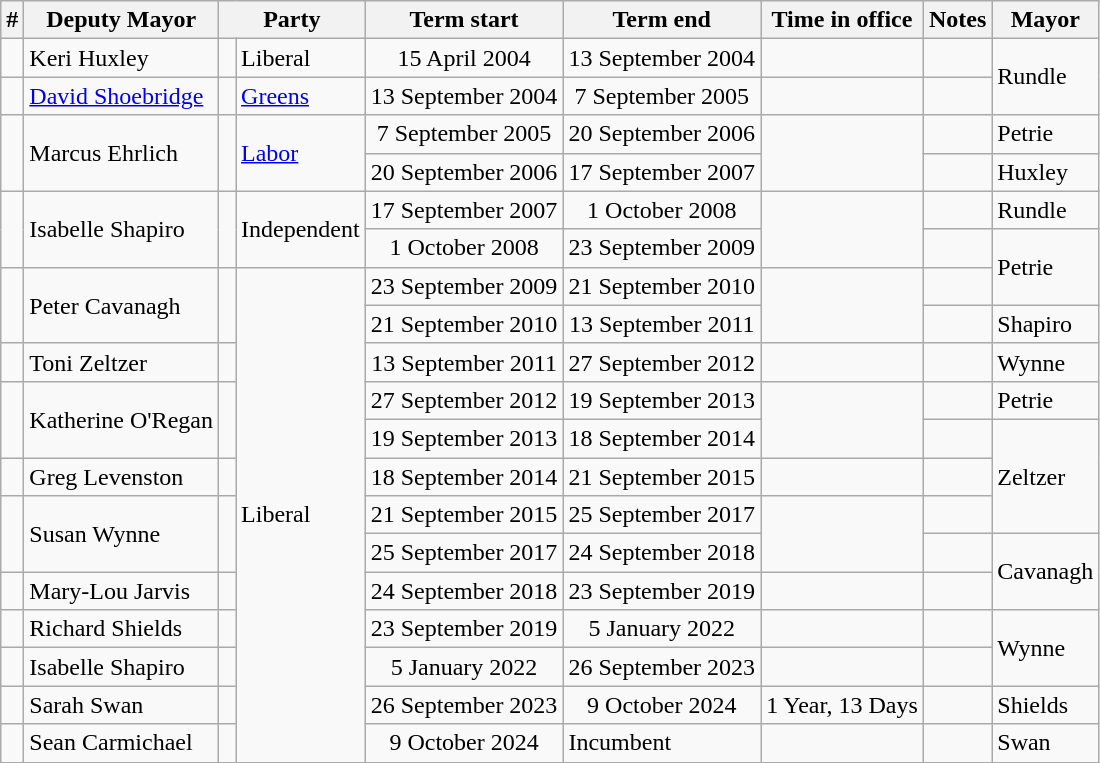<table class="wikitable sortable">
<tr>
<th>#</th>
<th>Deputy Mayor</th>
<th colspan=2>Party</th>
<th>Term start</th>
<th>Term end</th>
<th>Time in office</th>
<th>Notes</th>
<th>Mayor</th>
</tr>
<tr>
<td></td>
<td>Keri Huxley</td>
<td> </td>
<td>Liberal</td>
<td align=center>15 April 2004</td>
<td align=center>13 September 2004</td>
<td align=right></td>
<td></td>
<td rowspan=2>Rundle</td>
</tr>
<tr>
<td></td>
<td><a href='#'>David Shoebridge</a></td>
<td> </td>
<td><a href='#'>Greens</a></td>
<td align=center>13 September 2004</td>
<td align=center>7 September 2005</td>
<td align=right></td>
<td></td>
</tr>
<tr>
<td rowspan=2></td>
<td rowspan=2>Marcus Ehrlich</td>
<td rowspan=2 > </td>
<td rowspan=2><a href='#'>Labor</a></td>
<td align=center>7 September 2005</td>
<td align=center>20 September 2006</td>
<td rowspan=2 align=right></td>
<td></td>
<td>Petrie</td>
</tr>
<tr>
<td align=center>20 September 2006</td>
<td align=center>17 September 2007</td>
<td></td>
<td>Huxley</td>
</tr>
<tr>
<td rowspan=2></td>
<td rowspan=2>Isabelle Shapiro</td>
<td rowspan=2 > </td>
<td rowspan=2>Independent</td>
<td align=center>17 September 2007</td>
<td align=center>1 October 2008</td>
<td rowspan=2 align=right></td>
<td></td>
<td>Rundle</td>
</tr>
<tr>
<td align=center>1 October 2008</td>
<td align=center>23 September 2009</td>
<td></td>
<td rowspan=2>Petrie</td>
</tr>
<tr>
<td rowspan=2></td>
<td rowspan=2>Peter Cavanagh</td>
<td rowspan=2 > </td>
<td rowspan="13">Liberal</td>
<td align=center>23 September 2009</td>
<td align=center>21 September 2010</td>
<td rowspan=2 align=right></td>
<td></td>
</tr>
<tr>
<td align=center>21 September 2010</td>
<td align=center>13 September 2011</td>
<td></td>
<td>Shapiro</td>
</tr>
<tr>
<td></td>
<td>Toni Zeltzer</td>
<td> </td>
<td align=center>13 September 2011</td>
<td align=center>27 September 2012</td>
<td align=right></td>
<td></td>
<td>Wynne</td>
</tr>
<tr>
<td rowspan=2></td>
<td rowspan=2>Katherine O'Regan</td>
<td rowspan=2 > </td>
<td align=center>27 September 2012</td>
<td align=center>19 September 2013</td>
<td rowspan=2 align=right></td>
<td></td>
<td>Petrie</td>
</tr>
<tr>
<td align=center>19 September 2013</td>
<td align=center>18 September 2014</td>
<td></td>
<td rowspan=3>Zeltzer</td>
</tr>
<tr>
<td></td>
<td>Greg Levenston</td>
<td> </td>
<td align=center>18 September 2014</td>
<td align=center>21 September 2015</td>
<td align=right></td>
<td></td>
</tr>
<tr>
<td rowspan=2></td>
<td rowspan=2>Susan Wynne</td>
<td rowspan=2 > </td>
<td align=center>21 September 2015</td>
<td align=center>25 September 2017</td>
<td rowspan=2 align="right"></td>
<td></td>
</tr>
<tr>
<td align=center>25 September 2017</td>
<td align=center>24 September 2018</td>
<td></td>
<td rowspan=2>Cavanagh</td>
</tr>
<tr>
<td></td>
<td>Mary-Lou Jarvis</td>
<td> </td>
<td align=center>24 September 2018</td>
<td align=center>23 September 2019</td>
<td align="right"></td>
<td></td>
</tr>
<tr>
<td></td>
<td>Richard Shields</td>
<td> </td>
<td align=center>23 September 2019</td>
<td align=center>5 January 2022</td>
<td align="right"></td>
<td></td>
<td rowspan=2>Wynne</td>
</tr>
<tr>
<td align=center></td>
<td>Isabelle Shapiro</td>
<td> </td>
<td align=center>5 January 2022</td>
<td align=center>26 September 2023</td>
<td align="right"></td>
<td></td>
</tr>
<tr>
<td align=center></td>
<td>Sarah Swan</td>
<td> </td>
<td align=center>26 September 2023</td>
<td align=center>9 October 2024</td>
<td align="right">1 Year, 13 Days</td>
<td></td>
<td>Shields</td>
</tr>
<tr>
<td></td>
<td>Sean Carmichael</td>
<td> </td>
<td align="center">9 October 2024</td>
<td>Incumbent</td>
<td></td>
<td></td>
<td>Swan</td>
</tr>
</table>
